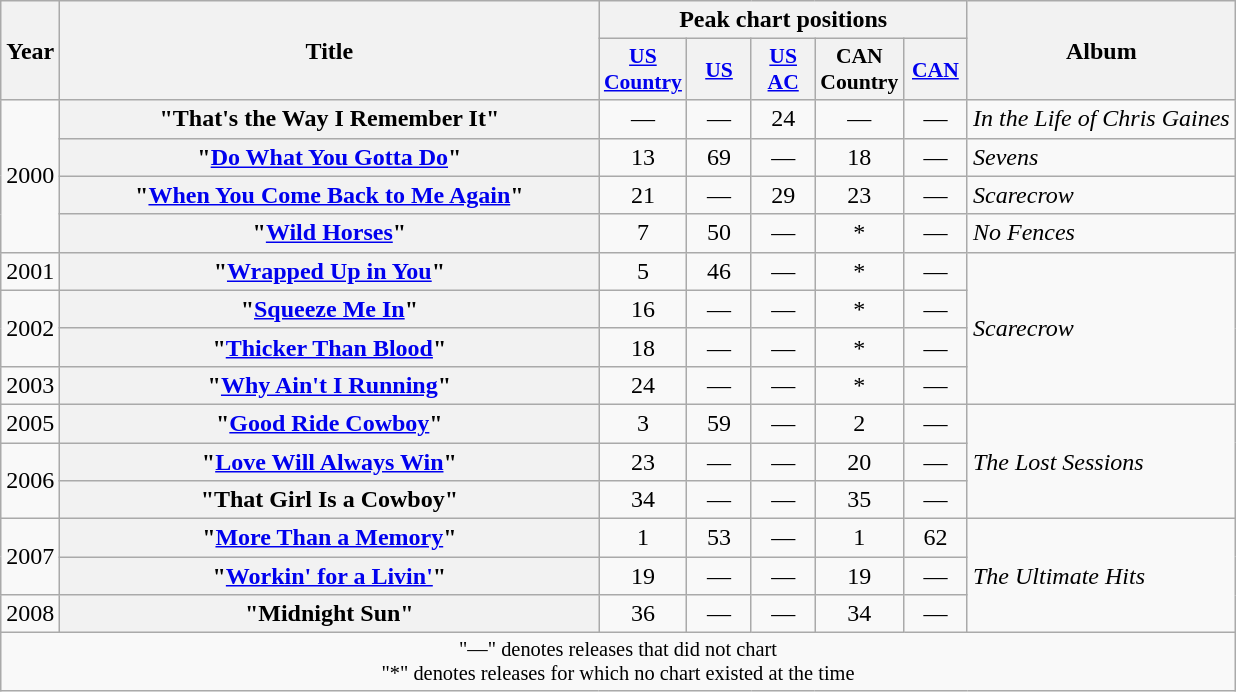<table class="wikitable plainrowheaders" style="text-align:center;">
<tr>
<th rowspan="2">Year</th>
<th rowspan="2" style="width:22em;">Title</th>
<th colspan="5">Peak chart positions</th>
<th rowspan="2">Album</th>
</tr>
<tr>
<th scope="col" style="width:2.5em;font-size:90%;"><a href='#'>US<br>Country</a><br></th>
<th scope="col" style="width:2.5em;font-size:90%;"><a href='#'>US</a><br></th>
<th scope="col" style="width:2.5em;font-size:90%;"><a href='#'>US AC</a><br></th>
<th scope="col" style="width:2.5em;font-size:90%;">CAN<br>Country<br></th>
<th scope="col" style="width:2.5em;font-size:90%;"><a href='#'>CAN</a><br></th>
</tr>
<tr>
<td rowspan="4">2000</td>
<th scope="row">"That's the Way I Remember It"</th>
<td>—</td>
<td>—</td>
<td>24</td>
<td>—</td>
<td>—</td>
<td align="left"><em>In the Life of Chris Gaines</em> </td>
</tr>
<tr>
<th scope="row">"<a href='#'>Do What You Gotta Do</a>"</th>
<td>13</td>
<td>69</td>
<td>—</td>
<td>18</td>
<td>—</td>
<td align="left"><em>Sevens</em></td>
</tr>
<tr>
<th scope="row">"<a href='#'>When You Come Back to Me Again</a>"</th>
<td>21</td>
<td>—</td>
<td>29</td>
<td>23</td>
<td>—</td>
<td align="left"><em>Scarecrow</em></td>
</tr>
<tr>
<th scope="row">"<a href='#'>Wild Horses</a>"</th>
<td>7</td>
<td>50</td>
<td>—</td>
<td>*</td>
<td>—</td>
<td align="left"><em>No Fences</em></td>
</tr>
<tr>
<td>2001</td>
<th scope="row">"<a href='#'>Wrapped Up in You</a>"</th>
<td>5</td>
<td>46</td>
<td>—</td>
<td>*</td>
<td>—</td>
<td align="left" rowspan="4"><em>Scarecrow</em></td>
</tr>
<tr>
<td rowspan="2">2002</td>
<th scope="row">"<a href='#'>Squeeze Me In</a>" </th>
<td>16</td>
<td>—</td>
<td>—</td>
<td>*</td>
<td>—</td>
</tr>
<tr>
<th scope="row">"<a href='#'>Thicker Than Blood</a>"</th>
<td>18</td>
<td>—</td>
<td>—</td>
<td>*</td>
<td>—</td>
</tr>
<tr>
<td>2003</td>
<th scope="row">"<a href='#'>Why Ain't I Running</a>"</th>
<td>24</td>
<td>—</td>
<td>—</td>
<td>*</td>
<td>—</td>
</tr>
<tr>
<td>2005</td>
<th scope="row">"<a href='#'>Good Ride Cowboy</a>"</th>
<td>3</td>
<td>59</td>
<td>—</td>
<td>2</td>
<td>—</td>
<td align="left" rowspan="3"><em>The Lost Sessions</em></td>
</tr>
<tr>
<td rowspan="2">2006</td>
<th scope="row">"<a href='#'>Love Will Always Win</a>" </th>
<td>23</td>
<td>—</td>
<td>—</td>
<td>20</td>
<td>—</td>
</tr>
<tr>
<th scope="row">"That Girl Is a Cowboy"</th>
<td>34</td>
<td>—</td>
<td>—</td>
<td>35</td>
<td>—</td>
</tr>
<tr>
<td rowspan="2">2007</td>
<th scope="row">"<a href='#'>More Than a Memory</a>"</th>
<td>1</td>
<td>53</td>
<td>—</td>
<td>1</td>
<td>62</td>
<td align="left" rowspan="3"><em>The Ultimate Hits</em></td>
</tr>
<tr>
<th scope="row">"<a href='#'>Workin' for a Livin'</a>" </th>
<td>19</td>
<td>—</td>
<td>—</td>
<td>19</td>
<td>—</td>
</tr>
<tr>
<td>2008</td>
<th scope="row">"Midnight Sun"</th>
<td>36</td>
<td>—</td>
<td>—</td>
<td>34</td>
<td>—</td>
</tr>
<tr>
<td colspan="8" style="font-size:85%">"—" denotes releases that did not chart<br>"*" denotes releases for which no chart existed at the time</td>
</tr>
</table>
